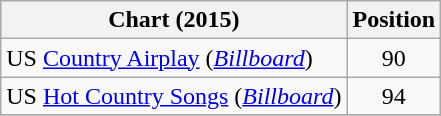<table class="wikitable sortable">
<tr>
<th scope="col">Chart (2015)</th>
<th scope="col">Position</th>
</tr>
<tr>
<td>US <a href='#'>Country Airplay</a> (<em><a href='#'>Billboard</a></em>)</td>
<td align="center">90</td>
</tr>
<tr>
<td>US <a href='#'>Hot Country Songs</a> (<em><a href='#'>Billboard</a></em>)</td>
<td align="center">94</td>
</tr>
<tr>
</tr>
</table>
